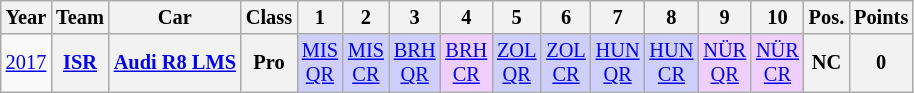<table class="wikitable" border="1" style="text-align:center; font-size:85%;">
<tr>
<th>Year</th>
<th>Team</th>
<th>Car</th>
<th>Class</th>
<th>1</th>
<th>2</th>
<th>3</th>
<th>4</th>
<th>5</th>
<th>6</th>
<th>7</th>
<th>8</th>
<th>9</th>
<th>10</th>
<th>Pos.</th>
<th>Points</th>
</tr>
<tr>
<td><a href='#'>2017</a></td>
<th nowrap><a href='#'>ISR</a></th>
<th nowrap><a href='#'>Audi R8 LMS</a></th>
<th>Pro</th>
<td style="background:#CFCFFF;"><a href='#'>MIS<br>QR</a><br></td>
<td style="background:#CFCFFF;"><a href='#'>MIS<br>CR</a><br></td>
<td style="background:#CFCFFF;"><a href='#'>BRH<br>QR</a><br></td>
<td style="background:#EFCFFF;"><a href='#'>BRH<br>CR</a><br></td>
<td style="background:#CFCFFF;"><a href='#'>ZOL<br>QR</a><br></td>
<td style="background:#CFCFFF;"><a href='#'>ZOL<br>CR</a><br></td>
<td style="background:#CFCFFF;"><a href='#'>HUN<br>QR</a><br></td>
<td style="background:#CFCFFF;"><a href='#'>HUN<br>CR</a><br></td>
<td style="background:#EFCFFF;"><a href='#'>NÜR<br>QR</a><br></td>
<td style="background:#EFCFFF;"><a href='#'>NÜR<br>CR</a><br></td>
<th>NC</th>
<th>0</th>
</tr>
</table>
